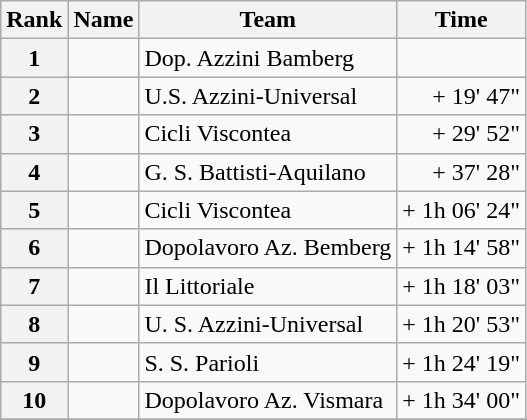<table class="wikitable">
<tr>
<th>Rank</th>
<th>Name</th>
<th>Team</th>
<th>Time</th>
</tr>
<tr>
<th style="text-align:center">1</th>
<td></td>
<td>Dop. Azzini Bamberg</td>
<td align="right"></td>
</tr>
<tr>
<th style="text-align:center">2</th>
<td></td>
<td>U.S. Azzini-Universal</td>
<td align="right">+ 19' 47"</td>
</tr>
<tr>
<th style="text-align:center">3</th>
<td></td>
<td>Cicli Viscontea</td>
<td align="right">+ 29' 52"</td>
</tr>
<tr>
<th style="text-align:center">4</th>
<td></td>
<td>G. S. Battisti-Aquilano</td>
<td align="right">+ 37' 28"</td>
</tr>
<tr>
<th style="text-align:center">5</th>
<td></td>
<td>Cicli Viscontea</td>
<td align="right">+ 1h 06' 24"</td>
</tr>
<tr>
<th style="text-align:center">6</th>
<td></td>
<td>Dopolavoro Az. Bemberg</td>
<td align="right">+ 1h 14' 58"</td>
</tr>
<tr>
<th style="text-align:center">7</th>
<td></td>
<td>Il Littoriale</td>
<td align="right">+ 1h 18' 03"</td>
</tr>
<tr>
<th style="text-align:center">8</th>
<td></td>
<td>U. S. Azzini-Universal</td>
<td align="right">+ 1h 20' 53"</td>
</tr>
<tr>
<th style="text-align:center">9</th>
<td></td>
<td>S. S. Parioli</td>
<td align="right">+ 1h 24' 19"</td>
</tr>
<tr>
<th style="text-align:center">10</th>
<td></td>
<td>Dopolavoro Az. Vismara</td>
<td align="right">+ 1h 34' 00"</td>
</tr>
<tr>
</tr>
</table>
